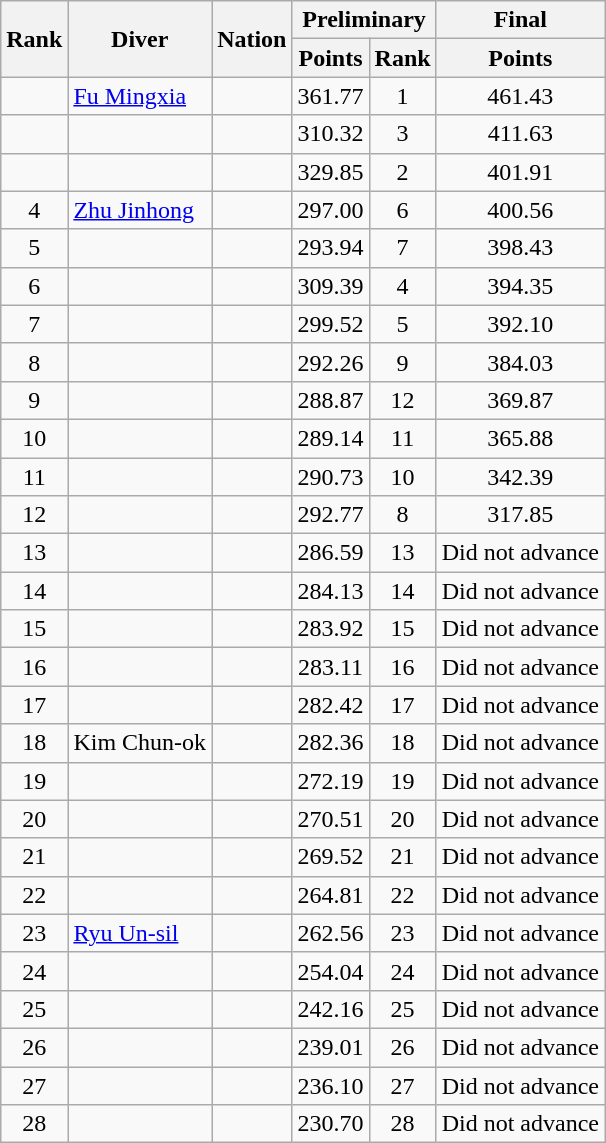<table class="wikitable sortable" style="text-align:center;">
<tr>
<th rowspan=2>Rank</th>
<th rowspan=2>Diver</th>
<th rowspan=2>Nation</th>
<th colspan=2>Preliminary</th>
<th>Final</th>
</tr>
<tr>
<th>Points</th>
<th>Rank</th>
<th>Points</th>
</tr>
<tr>
<td></td>
<td align=left><a href='#'>Fu Mingxia</a></td>
<td align=left></td>
<td>361.77</td>
<td>1</td>
<td>461.43</td>
</tr>
<tr>
<td></td>
<td align=left></td>
<td align=left></td>
<td>310.32</td>
<td>3</td>
<td>411.63</td>
</tr>
<tr>
<td></td>
<td align=left></td>
<td align=left></td>
<td>329.85</td>
<td>2</td>
<td>401.91</td>
</tr>
<tr>
<td>4</td>
<td align=left><a href='#'>Zhu Jinhong</a></td>
<td align=left></td>
<td>297.00</td>
<td>6</td>
<td>400.56</td>
</tr>
<tr>
<td>5</td>
<td align=left></td>
<td align=left></td>
<td>293.94</td>
<td>7</td>
<td>398.43</td>
</tr>
<tr>
<td>6</td>
<td align=left></td>
<td align=left></td>
<td>309.39</td>
<td>4</td>
<td>394.35</td>
</tr>
<tr>
<td>7</td>
<td align=left></td>
<td align=left></td>
<td>299.52</td>
<td>5</td>
<td>392.10</td>
</tr>
<tr>
<td>8</td>
<td align=left></td>
<td align=left></td>
<td>292.26</td>
<td>9</td>
<td>384.03</td>
</tr>
<tr>
<td>9</td>
<td align=left></td>
<td align=left></td>
<td>288.87</td>
<td>12</td>
<td>369.87</td>
</tr>
<tr>
<td>10</td>
<td align=left></td>
<td align=left></td>
<td>289.14</td>
<td>11</td>
<td>365.88</td>
</tr>
<tr>
<td>11</td>
<td align=left></td>
<td align=left></td>
<td>290.73</td>
<td>10</td>
<td>342.39</td>
</tr>
<tr>
<td>12</td>
<td align=left></td>
<td align=left></td>
<td>292.77</td>
<td>8</td>
<td>317.85</td>
</tr>
<tr>
<td>13</td>
<td align=left></td>
<td align=left></td>
<td>286.59</td>
<td>13</td>
<td>Did not advance</td>
</tr>
<tr>
<td>14</td>
<td align=left></td>
<td align=left></td>
<td>284.13</td>
<td>14</td>
<td>Did not advance</td>
</tr>
<tr>
<td>15</td>
<td align=left></td>
<td align=left></td>
<td>283.92</td>
<td>15</td>
<td>Did not advance</td>
</tr>
<tr>
<td>16</td>
<td align=left></td>
<td align=left></td>
<td>283.11</td>
<td>16</td>
<td>Did not advance</td>
</tr>
<tr>
<td>17</td>
<td align=left></td>
<td align=left></td>
<td>282.42</td>
<td>17</td>
<td>Did not advance</td>
</tr>
<tr>
<td>18</td>
<td align=left>Kim Chun-ok</td>
<td align=left></td>
<td>282.36</td>
<td>18</td>
<td>Did not advance</td>
</tr>
<tr>
<td>19</td>
<td align=left></td>
<td align=left></td>
<td>272.19</td>
<td>19</td>
<td>Did not advance</td>
</tr>
<tr>
<td>20</td>
<td align=left></td>
<td align=left></td>
<td>270.51</td>
<td>20</td>
<td>Did not advance</td>
</tr>
<tr>
<td>21</td>
<td align=left></td>
<td align=left></td>
<td>269.52</td>
<td>21</td>
<td>Did not advance</td>
</tr>
<tr>
<td>22</td>
<td align=left></td>
<td align=left></td>
<td>264.81</td>
<td>22</td>
<td>Did not advance</td>
</tr>
<tr>
<td>23</td>
<td align=left><a href='#'>Ryu Un-sil</a></td>
<td align=left></td>
<td>262.56</td>
<td>23</td>
<td>Did not advance</td>
</tr>
<tr>
<td>24</td>
<td align=left></td>
<td align=left></td>
<td>254.04</td>
<td>24</td>
<td>Did not advance</td>
</tr>
<tr>
<td>25</td>
<td align=left></td>
<td align=left></td>
<td>242.16</td>
<td>25</td>
<td>Did not advance</td>
</tr>
<tr>
<td>26</td>
<td align=left></td>
<td align=left></td>
<td>239.01</td>
<td>26</td>
<td>Did not advance</td>
</tr>
<tr>
<td>27</td>
<td align=left></td>
<td align=left></td>
<td>236.10</td>
<td>27</td>
<td>Did not advance</td>
</tr>
<tr>
<td>28</td>
<td align=left></td>
<td align=left></td>
<td>230.70</td>
<td>28</td>
<td>Did not advance</td>
</tr>
</table>
